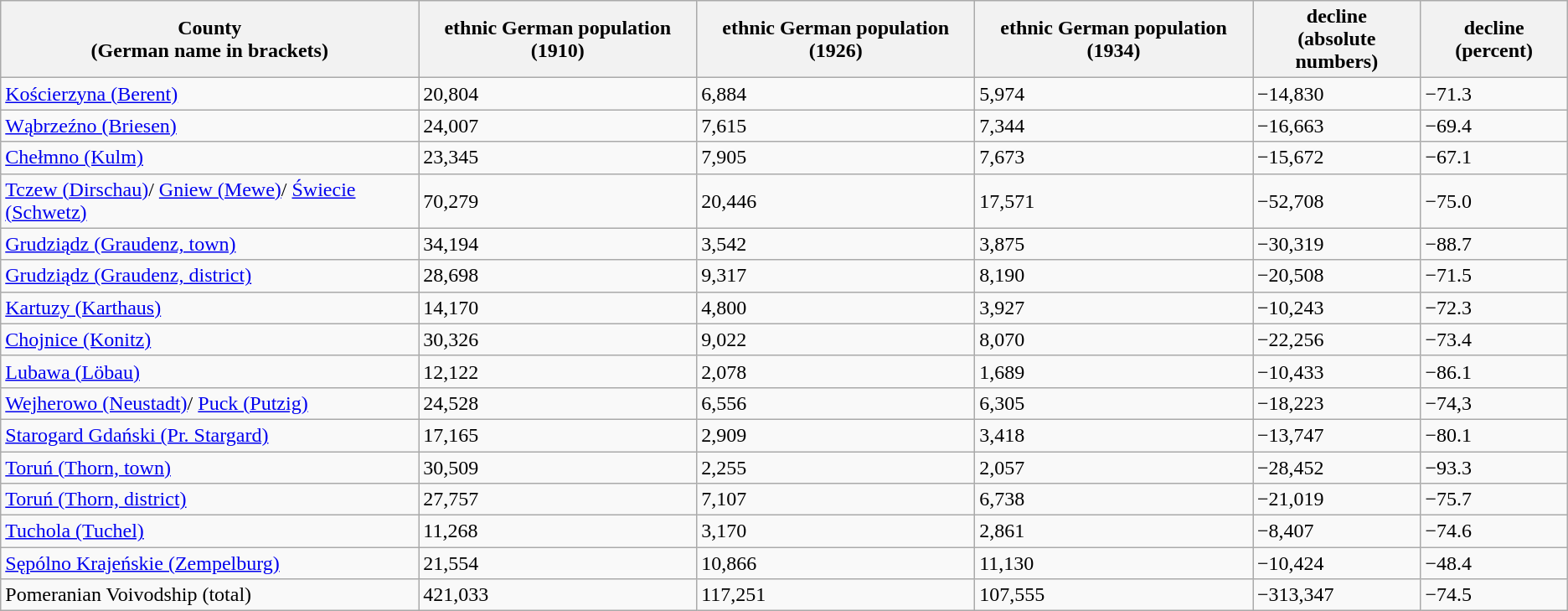<table class="wikitable">
<tr style="width:80px">
<th>County<br>(German name in brackets)</th>
<th>ethnic German population (1910)</th>
<th>ethnic German population (1926)</th>
<th>ethnic German population (1934)</th>
<th>decline<br> (absolute numbers)</th>
<th>decline (percent)</th>
</tr>
<tr>
<td><a href='#'>Kościerzyna (Berent)</a></td>
<td>20,804</td>
<td>6,884</td>
<td>5,974</td>
<td>−14,830</td>
<td>−71.3</td>
</tr>
<tr>
<td><a href='#'>Wąbrzeźno (Briesen)</a></td>
<td>24,007</td>
<td>7,615</td>
<td>7,344</td>
<td>−16,663</td>
<td>−69.4</td>
</tr>
<tr>
<td><a href='#'>Chełmno (Kulm)</a></td>
<td>23,345</td>
<td>7,905</td>
<td>7,673</td>
<td>−15,672</td>
<td>−67.1</td>
</tr>
<tr>
<td><a href='#'>Tczew (Dirschau)</a>/ <a href='#'>Gniew (Mewe)</a>/ <a href='#'>Świecie (Schwetz)</a></td>
<td>70,279</td>
<td>20,446</td>
<td>17,571</td>
<td>−52,708</td>
<td>−75.0</td>
</tr>
<tr>
<td><a href='#'>Grudziądz (Graudenz, town)</a></td>
<td>34,194</td>
<td>3,542</td>
<td>3,875</td>
<td>−30,319</td>
<td>−88.7</td>
</tr>
<tr>
<td><a href='#'>Grudziądz (Graudenz, district)</a></td>
<td>28,698</td>
<td>9,317</td>
<td>8,190</td>
<td>−20,508</td>
<td>−71.5</td>
</tr>
<tr>
<td><a href='#'>Kartuzy (Karthaus)</a></td>
<td>14,170</td>
<td>4,800</td>
<td>3,927</td>
<td>−10,243</td>
<td>−72.3</td>
</tr>
<tr>
<td><a href='#'>Chojnice (Konitz)</a></td>
<td>30,326</td>
<td>9,022</td>
<td>8,070</td>
<td>−22,256</td>
<td>−73.4</td>
</tr>
<tr>
<td><a href='#'>Lubawa (Löbau)</a></td>
<td>12,122</td>
<td>2,078</td>
<td>1,689</td>
<td>−10,433</td>
<td>−86.1</td>
</tr>
<tr>
<td><a href='#'>Wejherowo (Neustadt)</a>/ <a href='#'>Puck (Putzig)</a></td>
<td>24,528</td>
<td>6,556</td>
<td>6,305</td>
<td>−18,223</td>
<td>−74,3</td>
</tr>
<tr>
<td><a href='#'>Starogard Gdański (Pr. Stargard)</a></td>
<td>17,165</td>
<td>2,909</td>
<td>3,418</td>
<td>−13,747</td>
<td>−80.1</td>
</tr>
<tr>
<td><a href='#'>Toruń (Thorn, town)</a></td>
<td>30,509</td>
<td>2,255</td>
<td>2,057</td>
<td>−28,452</td>
<td>−93.3</td>
</tr>
<tr>
<td><a href='#'>Toruń (Thorn, district)</a></td>
<td>27,757</td>
<td>7,107</td>
<td>6,738</td>
<td>−21,019</td>
<td>−75.7</td>
</tr>
<tr>
<td><a href='#'>Tuchola (Tuchel)</a></td>
<td>11,268</td>
<td>3,170</td>
<td>2,861</td>
<td>−8,407</td>
<td>−74.6</td>
</tr>
<tr>
<td><a href='#'>Sępólno Krajeńskie (Zempelburg)</a></td>
<td>21,554</td>
<td>10,866</td>
<td>11,130</td>
<td>−10,424</td>
<td>−48.4</td>
</tr>
<tr>
<td>Pomeranian Voivodship (total)</td>
<td>421,033</td>
<td>117,251</td>
<td>107,555</td>
<td>−313,347</td>
<td>−74.5</td>
</tr>
</table>
